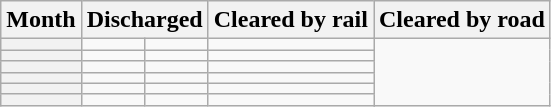<table class="wikitable sortable floatright">
<tr>
<th scope="col">Month</th>
<th scope="col" colspan="2">Discharged</th>
<th scope="col" colspan="2">Cleared by rail</th>
<th scope="col" colspan="2">Cleared by road</th>
</tr>
<tr>
<th scope="row"></th>
<td></td>
<td></td>
<td></td>
</tr>
<tr>
<th scope="row"></th>
<td></td>
<td></td>
<td></td>
</tr>
<tr>
<th scope="row"></th>
<td></td>
<td></td>
<td></td>
</tr>
<tr>
<th scope="row"></th>
<td></td>
<td></td>
<td></td>
</tr>
<tr>
<th scope="row"></th>
<td></td>
<td></td>
<td></td>
</tr>
<tr>
<th scope="row"></th>
<td></td>
<td></td>
<td></td>
</tr>
</table>
